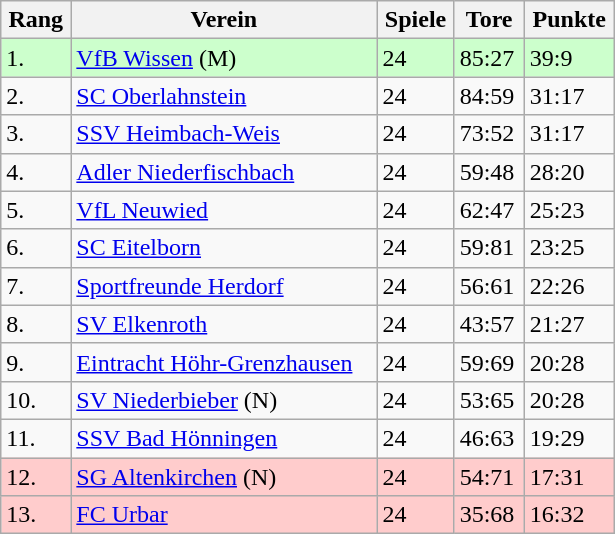<table class="wikitable" style="width:410px;">
<tr>
<th>Rang</th>
<th>Verein</th>
<th>Spiele</th>
<th>Tore</th>
<th>Punkte</th>
</tr>
<tr bgcolor="ccffcc">
<td>1.</td>
<td><a href='#'>VfB Wissen</a> (M)</td>
<td>24</td>
<td>85:27</td>
<td>39:9</td>
</tr>
<tr>
<td>2.</td>
<td><a href='#'>SC Oberlahnstein</a></td>
<td>24</td>
<td>84:59</td>
<td>31:17</td>
</tr>
<tr>
<td>3.</td>
<td><a href='#'>SSV Heimbach-Weis</a></td>
<td>24</td>
<td>73:52</td>
<td>31:17</td>
</tr>
<tr>
<td>4.</td>
<td><a href='#'>Adler Niederfischbach</a></td>
<td>24</td>
<td>59:48</td>
<td>28:20</td>
</tr>
<tr>
<td>5.</td>
<td><a href='#'>VfL Neuwied</a></td>
<td>24</td>
<td>62:47</td>
<td>25:23</td>
</tr>
<tr>
<td>6.</td>
<td><a href='#'>SC Eitelborn</a></td>
<td>24</td>
<td>59:81</td>
<td>23:25</td>
</tr>
<tr>
<td>7.</td>
<td><a href='#'>Sportfreunde Herdorf</a></td>
<td>24</td>
<td>56:61</td>
<td>22:26</td>
</tr>
<tr>
<td>8.</td>
<td><a href='#'>SV Elkenroth</a></td>
<td>24</td>
<td>43:57</td>
<td>21:27</td>
</tr>
<tr>
<td>9.</td>
<td><a href='#'>Eintracht Höhr-Grenzhausen</a></td>
<td>24</td>
<td>59:69</td>
<td>20:28</td>
</tr>
<tr>
<td>10.</td>
<td><a href='#'>SV Niederbieber</a> (N)</td>
<td>24</td>
<td>53:65</td>
<td>20:28</td>
</tr>
<tr>
<td>11.</td>
<td><a href='#'>SSV Bad Hönningen</a></td>
<td>24</td>
<td>46:63</td>
<td>19:29</td>
</tr>
<tr bgcolor="#ffcccc">
<td>12.</td>
<td><a href='#'>SG Altenkirchen</a> (N)</td>
<td>24</td>
<td>54:71</td>
<td>17:31</td>
</tr>
<tr bgcolor="#ffcccc">
<td>13.</td>
<td><a href='#'>FC Urbar</a></td>
<td>24</td>
<td>35:68</td>
<td>16:32</td>
</tr>
</table>
